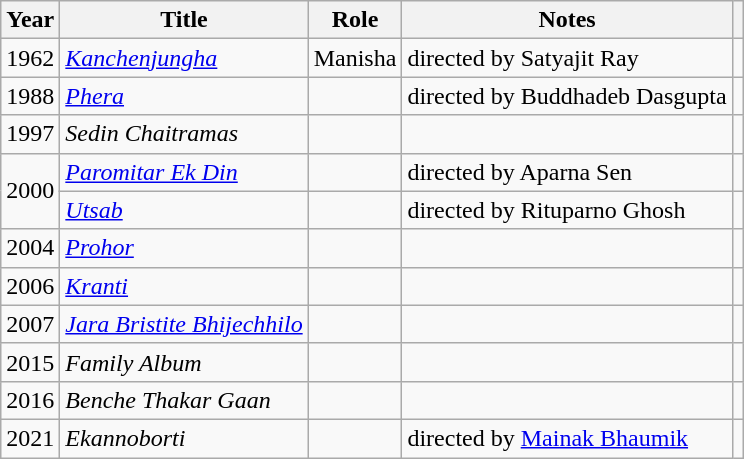<table class="wikitable">
<tr>
<th>Year</th>
<th>Title</th>
<th>Role</th>
<th>Notes</th>
<th></th>
</tr>
<tr>
<td>1962</td>
<td><em><a href='#'>Kanchenjungha</a></em></td>
<td>Manisha</td>
<td>directed by Satyajit Ray</td>
<td></td>
</tr>
<tr>
<td>1988</td>
<td><em><a href='#'>Phera</a></em></td>
<td></td>
<td>directed by Buddhadeb Dasgupta</td>
<td></td>
</tr>
<tr>
<td>1997</td>
<td><em>Sedin Chaitramas</em></td>
<td></td>
<td></td>
<td></td>
</tr>
<tr>
<td rowspan="2">2000</td>
<td><em><a href='#'>Paromitar Ek Din</a></em></td>
<td></td>
<td>directed by Aparna Sen</td>
<td></td>
</tr>
<tr>
<td><em><a href='#'>Utsab</a></em></td>
<td></td>
<td>directed by Rituparno Ghosh</td>
<td></td>
</tr>
<tr>
<td>2004</td>
<td><em><a href='#'>Prohor</a></em></td>
<td></td>
<td></td>
<td></td>
</tr>
<tr>
<td>2006</td>
<td><em><a href='#'>Kranti</a></em></td>
<td></td>
<td></td>
<td></td>
</tr>
<tr>
<td>2007</td>
<td><em><a href='#'>Jara Bristite Bhijechhilo</a></em></td>
<td></td>
<td></td>
<td></td>
</tr>
<tr>
<td>2015</td>
<td><em>Family Album</em></td>
<td></td>
<td></td>
<td></td>
</tr>
<tr>
<td>2016</td>
<td><em>Benche Thakar Gaan</em></td>
<td></td>
<td></td>
<td></td>
</tr>
<tr>
<td>2021</td>
<td><em>Ekannoborti</em></td>
<td></td>
<td>directed by <a href='#'>Mainak Bhaumik</a></td>
<td></td>
</tr>
</table>
